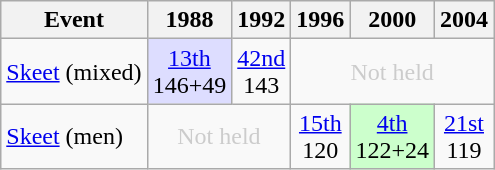<table class="wikitable" style="text-align: center">
<tr>
<th>Event</th>
<th>1988</th>
<th>1992</th>
<th>1996</th>
<th>2000</th>
<th>2004</th>
</tr>
<tr>
<td align=left><a href='#'>Skeet</a> (mixed)</td>
<td style="background: #ddddff"><a href='#'>13th</a><br>146+49</td>
<td><a href='#'>42nd</a><br>143</td>
<td colspan=3 style="color: #cccccc">Not held</td>
</tr>
<tr>
<td align=left><a href='#'>Skeet</a> (men)</td>
<td colspan=2 style="color: #cccccc">Not held</td>
<td><a href='#'>15th</a><br>120</td>
<td style="background: #ccffcc"><a href='#'>4th</a><br>122+24</td>
<td><a href='#'>21st</a><br>119</td>
</tr>
</table>
